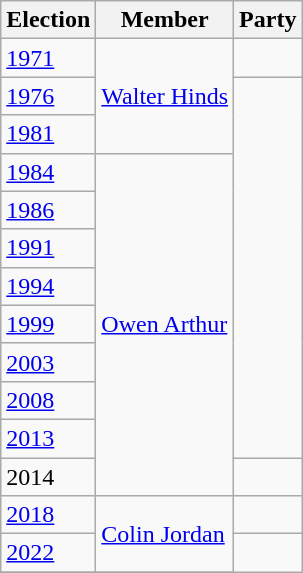<table class="wikitable sortable">
<tr>
<th>Election</th>
<th>Member</th>
<th colspan="2">Party</th>
</tr>
<tr>
<td><a href='#'>1971</a></td>
<td rowspan=3><a href='#'>Walter Hinds</a></td>
<td></td>
</tr>
<tr>
<td><a href='#'>1976</a></td>
</tr>
<tr>
<td><a href='#'>1981</a></td>
</tr>
<tr>
<td><a href='#'>1984</a></td>
<td rowspan=9><a href='#'>Owen Arthur</a></td>
</tr>
<tr>
<td><a href='#'>1986</a></td>
</tr>
<tr>
<td><a href='#'>1991</a></td>
</tr>
<tr>
<td><a href='#'>1994</a></td>
</tr>
<tr>
<td><a href='#'>1999</a></td>
</tr>
<tr>
<td><a href='#'>2003</a></td>
</tr>
<tr>
<td><a href='#'>2008</a></td>
</tr>
<tr>
<td><a href='#'>2013</a></td>
</tr>
<tr>
<td>2014</td>
<td></td>
</tr>
<tr>
<td><a href='#'>2018</a></td>
<td rowspan=2><a href='#'>Colin Jordan</a></td>
<td></td>
</tr>
<tr>
<td><a href='#'>2022</a></td>
</tr>
<tr>
</tr>
</table>
